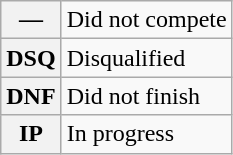<table class="wikitable">
<tr>
<th>—</th>
<td>Did not compete</td>
</tr>
<tr>
<th scope="row">DSQ</th>
<td>Disqualified</td>
</tr>
<tr>
<th scope="row">DNF</th>
<td>Did not finish</td>
</tr>
<tr>
<th scope="row">IP</th>
<td>In progress</td>
</tr>
</table>
